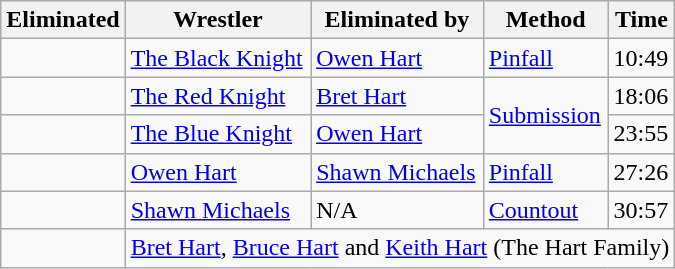<table class="wikitable sortable">
<tr>
<th>Eliminated</th>
<th>Wrestler</th>
<th>Eliminated by</th>
<th>Method</th>
<th>Time</th>
</tr>
<tr>
<td></td>
<td><a href='#'>The Black Knight</a></td>
<td><a href='#'>Owen Hart</a></td>
<td><a href='#'>Pinfall</a></td>
<td>10:49</td>
</tr>
<tr>
<td></td>
<td><a href='#'>The Red Knight</a></td>
<td><a href='#'>Bret Hart</a></td>
<td rowspan="2"><a href='#'>Submission</a></td>
<td>18:06</td>
</tr>
<tr>
<td></td>
<td><a href='#'>The Blue Knight</a></td>
<td><a href='#'>Owen Hart</a></td>
<td>23:55</td>
</tr>
<tr>
<td></td>
<td><a href='#'>Owen Hart</a></td>
<td><a href='#'>Shawn Michaels</a></td>
<td><a href='#'>Pinfall</a></td>
<td>27:26</td>
</tr>
<tr>
<td></td>
<td><a href='#'>Shawn Michaels</a></td>
<td>N/A</td>
<td><a href='#'>Countout</a></td>
<td>30:57</td>
</tr>
<tr>
<td></td>
<td colspan="4"><a href='#'>Bret Hart</a>, <a href='#'>Bruce Hart</a> and <a href='#'>Keith Hart</a> (The Hart Family)</td>
</tr>
</table>
